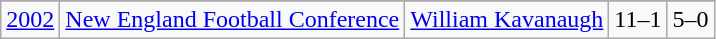<table class="wikitable">
<tr>
</tr>
<tr>
<td><a href='#'>2002</a></td>
<td><a href='#'>New England Football Conference</a></td>
<td><a href='#'>William Kavanaugh</a></td>
<td>11–1</td>
<td>5–0</td>
</tr>
</table>
